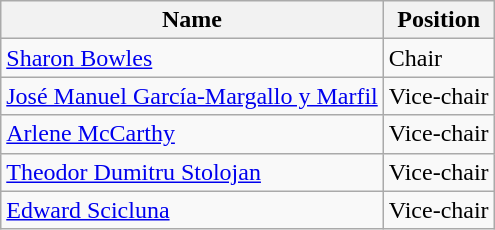<table class="wikitable">
<tr>
<th>Name</th>
<th>Position</th>
</tr>
<tr>
<td><a href='#'>Sharon Bowles</a></td>
<td>Chair</td>
</tr>
<tr>
<td><a href='#'>José Manuel García-Margallo y Marfil</a></td>
<td>Vice-chair</td>
</tr>
<tr>
<td><a href='#'>Arlene McCarthy</a></td>
<td>Vice-chair</td>
</tr>
<tr>
<td><a href='#'>Theodor Dumitru Stolojan</a></td>
<td>Vice-chair</td>
</tr>
<tr>
<td><a href='#'>Edward Scicluna</a></td>
<td>Vice-chair</td>
</tr>
</table>
